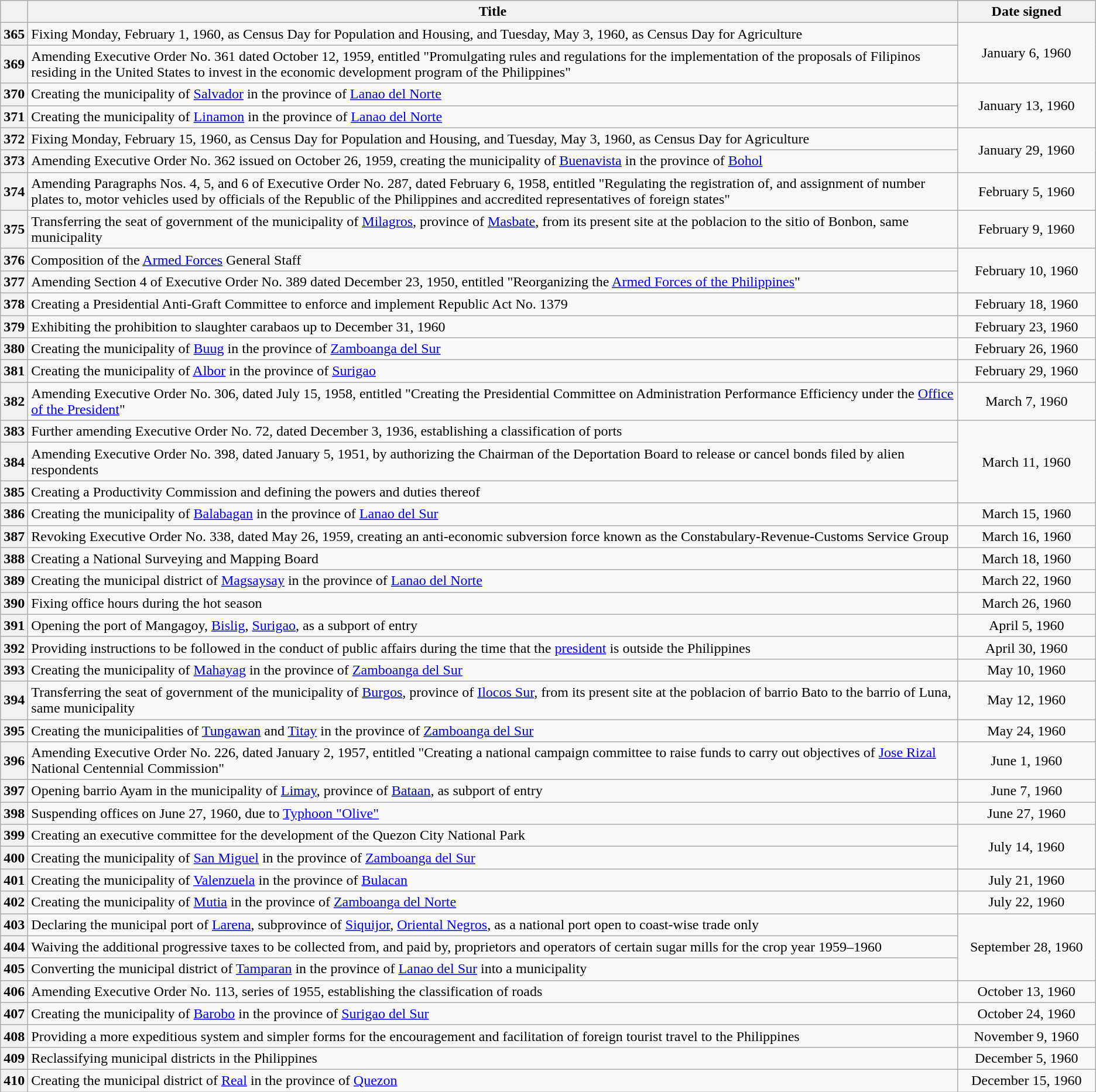<table class="wikitable sortable" style="text-align:center;">
<tr>
<th scope="col"></th>
<th scope="col">Title</th>
<th scope="col" width="150px">Date signed</th>
</tr>
<tr>
<th scope="row">365</th>
<td style="text-align:left;">Fixing Monday, February 1, 1960, as Census Day for Population and Housing, and Tuesday, May 3, 1960, as Census Day for Agriculture</td>
<td rowspan="2">January 6, 1960</td>
</tr>
<tr>
<th scope="row">369</th>
<td style="text-align:left;">Amending Executive Order No. 361 dated October 12, 1959, entitled "Promulgating rules and regulations for the implementation of the proposals of Filipinos residing in the United States to invest in the economic development program of the Philippines"</td>
</tr>
<tr>
<th scope="row">370</th>
<td style="text-align:left;">Creating the municipality of <a href='#'>Salvador</a> in the province of <a href='#'>Lanao del Norte</a></td>
<td rowspan="2">January 13, 1960</td>
</tr>
<tr>
<th scope="row">371</th>
<td style="text-align:left;">Creating the municipality of <a href='#'>Linamon</a> in the province of <a href='#'>Lanao del Norte</a></td>
</tr>
<tr>
<th scope="row">372</th>
<td style="text-align:left;">Fixing Monday, February 15, 1960, as Census Day for Population and Housing, and Tuesday, May 3, 1960, as Census Day for Agriculture</td>
<td rowspan="2">January 29, 1960</td>
</tr>
<tr>
<th scope="row">373</th>
<td style="text-align:left;">Amending Executive Order No. 362 issued on October 26, 1959, creating the municipality of <a href='#'>Buenavista</a> in the province of <a href='#'>Bohol</a></td>
</tr>
<tr>
<th scope="row">374</th>
<td style="text-align:left;">Amending Paragraphs Nos. 4, 5, and 6 of Executive Order No. 287, dated February 6, 1958, entitled "Regulating the registration of, and assignment of number plates to, motor vehicles used by officials of the Republic of the Philippines and accredited representatives of foreign states"</td>
<td>February 5, 1960</td>
</tr>
<tr>
<th scope="row">375</th>
<td style="text-align:left;">Transferring the seat of government of the municipality of <a href='#'>Milagros</a>, province of <a href='#'>Masbate</a>, from its present site at the poblacion to the sitio of Bonbon, same municipality</td>
<td>February 9, 1960</td>
</tr>
<tr>
<th scope="row">376</th>
<td style="text-align:left;">Composition of the <a href='#'>Armed Forces</a> General Staff</td>
<td rowspan="2">February 10, 1960</td>
</tr>
<tr>
<th scope="row">377</th>
<td style="text-align:left;">Amending Section 4 of Executive Order No. 389 dated December 23, 1950, entitled "Reorganizing the <a href='#'>Armed Forces of the Philippines</a>"</td>
</tr>
<tr>
<th scope="row">378</th>
<td style="text-align:left;">Creating a Presidential Anti-Graft Committee to enforce and implement Republic Act No. 1379</td>
<td>February 18, 1960</td>
</tr>
<tr>
<th scope="row">379</th>
<td style="text-align:left;">Exhibiting the prohibition to slaughter carabaos up to December 31, 1960</td>
<td>February 23, 1960</td>
</tr>
<tr>
<th scope="row">380</th>
<td style="text-align:left;">Creating the municipality of <a href='#'>Buug</a> in the province of <a href='#'>Zamboanga del Sur</a></td>
<td>February 26, 1960</td>
</tr>
<tr>
<th scope="row">381</th>
<td style="text-align:left;">Creating the municipality of <a href='#'>Albor</a> in the province of <a href='#'>Surigao</a></td>
<td>February 29, 1960</td>
</tr>
<tr>
<th scope="row">382</th>
<td style="text-align:left;">Amending Executive Order No. 306, dated July 15, 1958, entitled "Creating the Presidential Committee on Administration Performance Efficiency under the <a href='#'>Office of the President</a>"</td>
<td>March 7, 1960</td>
</tr>
<tr>
<th scope="row">383</th>
<td style="text-align:left;">Further amending Executive Order No. 72, dated December 3, 1936, establishing a classification of ports</td>
<td rowspan="3">March 11, 1960</td>
</tr>
<tr>
<th scope="row">384</th>
<td style="text-align:left;">Amending Executive Order No. 398, dated January 5, 1951, by authorizing the Chairman of the Deportation Board to release or cancel bonds filed by alien respondents</td>
</tr>
<tr>
<th scope="row">385</th>
<td style="text-align:left;">Creating a Productivity Commission and defining the powers and duties thereof</td>
</tr>
<tr>
<th scope="row">386</th>
<td style="text-align:left;">Creating the municipality of <a href='#'>Balabagan</a> in the province of <a href='#'>Lanao del Sur</a></td>
<td>March 15, 1960</td>
</tr>
<tr>
<th scope="row">387</th>
<td style="text-align:left;">Revoking Executive Order No. 338, dated May 26, 1959, creating an anti-economic subversion force known as the Constabulary-Revenue-Customs Service Group</td>
<td>March 16, 1960</td>
</tr>
<tr>
<th scope="row">388</th>
<td style="text-align:left;">Creating a National Surveying and Mapping Board</td>
<td>March 18, 1960</td>
</tr>
<tr>
<th scope="row">389</th>
<td style="text-align:left;">Creating the municipal district of <a href='#'>Magsaysay</a> in the province of <a href='#'>Lanao del Norte</a></td>
<td>March 22, 1960</td>
</tr>
<tr>
<th scope="row">390</th>
<td style="text-align:left;">Fixing office hours during the hot season</td>
<td>March 26, 1960</td>
</tr>
<tr>
<th scope="row">391</th>
<td style="text-align:left;">Opening the port of Mangagoy, <a href='#'>Bislig</a>, <a href='#'>Surigao</a>, as a subport of entry</td>
<td>April 5, 1960</td>
</tr>
<tr>
<th scope="row">392</th>
<td style="text-align:left;">Providing instructions to be followed in the conduct of public affairs during the time that the <a href='#'>president</a> is outside the Philippines</td>
<td>April 30, 1960</td>
</tr>
<tr>
<th scope="row">393</th>
<td style="text-align:left;">Creating the municipality of <a href='#'>Mahayag</a> in the province of <a href='#'>Zamboanga del Sur</a></td>
<td>May 10, 1960</td>
</tr>
<tr>
<th scope="row">394</th>
<td style="text-align:left;">Transferring the seat of government of the municipality of <a href='#'>Burgos</a>, province of <a href='#'>Ilocos Sur</a>, from its present site at the poblacion of barrio Bato to the barrio of Luna, same municipality</td>
<td>May 12, 1960</td>
</tr>
<tr>
<th scope="row">395</th>
<td style="text-align:left;">Creating the municipalities of <a href='#'>Tungawan</a> and <a href='#'>Titay</a> in the province of <a href='#'>Zamboanga del Sur</a></td>
<td>May 24, 1960</td>
</tr>
<tr>
<th scope="row">396</th>
<td style="text-align:left;">Amending Executive Order No. 226, dated January 2, 1957, entitled "Creating a national campaign committee to raise funds to carry out objectives of <a href='#'>Jose Rizal</a> National Centennial Commission"</td>
<td>June 1, 1960</td>
</tr>
<tr>
<th scope="row">397</th>
<td style="text-align:left;">Opening barrio Ayam in the municipality of <a href='#'>Limay</a>, province of <a href='#'>Bataan</a>, as subport of entry</td>
<td>June 7, 1960</td>
</tr>
<tr>
<th scope="row">398</th>
<td style="text-align:left;">Suspending offices on June 27, 1960, due to <a href='#'>Typhoon "Olive"</a></td>
<td>June 27, 1960</td>
</tr>
<tr>
<th scope="row">399</th>
<td style="text-align:left;">Creating an executive committee for the development of the Quezon City National Park</td>
<td rowspan="2">July 14, 1960</td>
</tr>
<tr>
<th scope="row">400</th>
<td style="text-align:left;">Creating the municipality of <a href='#'>San Miguel</a> in the province of <a href='#'>Zamboanga del Sur</a></td>
</tr>
<tr>
<th scope="row">401</th>
<td style="text-align:left;">Creating the municipality of <a href='#'>Valenzuela</a> in the province of <a href='#'>Bulacan</a></td>
<td>July 21, 1960</td>
</tr>
<tr>
<th scope="row">402</th>
<td style="text-align:left;">Creating the municipality of <a href='#'>Mutia</a> in the province of <a href='#'>Zamboanga del Norte</a></td>
<td>July 22, 1960</td>
</tr>
<tr>
<th scope="row">403</th>
<td style="text-align:left;">Declaring the municipal port of <a href='#'>Larena</a>, subprovince of <a href='#'>Siquijor</a>, <a href='#'>Oriental Negros</a>, as a national port open to coast-wise trade only</td>
<td rowspan="3">September 28, 1960</td>
</tr>
<tr>
<th scope="row">404</th>
<td style="text-align:left;">Waiving the additional progressive taxes to be collected from, and paid by, proprietors and operators of certain sugar mills for the crop year 1959–1960</td>
</tr>
<tr>
<th scope="row">405</th>
<td style="text-align:left;">Converting the municipal district of <a href='#'>Tamparan</a> in the province of <a href='#'>Lanao del Sur</a> into a municipality</td>
</tr>
<tr>
<th scope="row">406</th>
<td style="text-align:left;">Amending Executive Order No. 113, series of 1955, establishing the classification of roads</td>
<td>October 13, 1960</td>
</tr>
<tr>
<th scope="row">407</th>
<td style="text-align:left;">Creating the municipality of <a href='#'>Barobo</a> in the province of <a href='#'>Surigao del Sur</a></td>
<td>October 24, 1960</td>
</tr>
<tr>
<th scope="row">408</th>
<td style="text-align:left;">Providing a more expeditious system and simpler forms for the encouragement and facilitation of foreign tourist travel to the Philippines</td>
<td>November 9, 1960</td>
</tr>
<tr>
<th scope="row">409</th>
<td style="text-align:left;">Reclassifying municipal districts in the Philippines</td>
<td>December 5, 1960</td>
</tr>
<tr>
<th scope="row">410</th>
<td style="text-align:left;">Creating the municipal district of <a href='#'>Real</a> in the province of <a href='#'>Quezon</a></td>
<td>December 15, 1960</td>
</tr>
</table>
